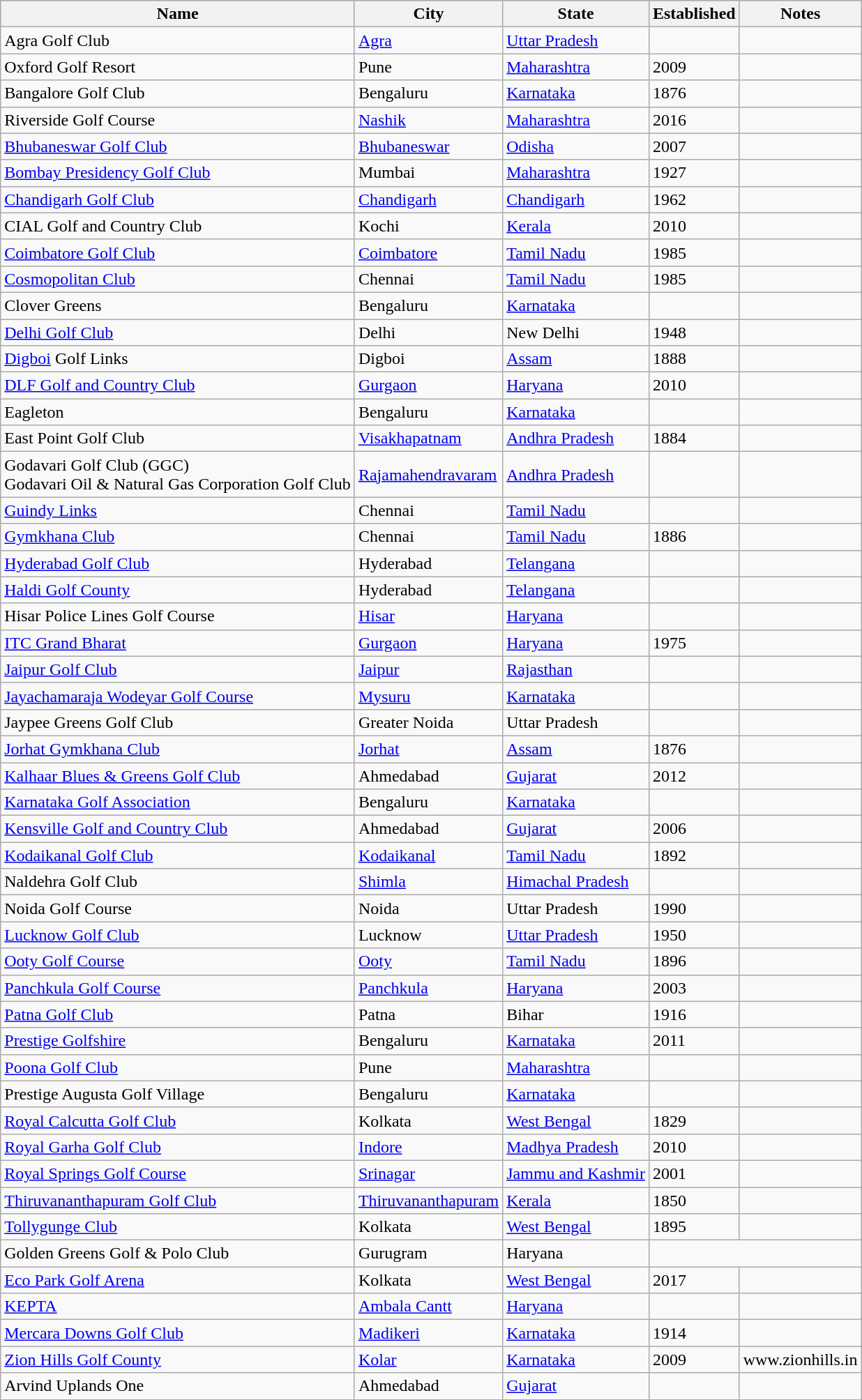<table class="wikitable sortable">
<tr style="background:#CCCCCC;">
<th>Name</th>
<th>City</th>
<th>State</th>
<th>Established</th>
<th>Notes</th>
</tr>
<tr>
<td>Agra Golf Club</td>
<td><a href='#'>Agra</a></td>
<td><a href='#'>Uttar Pradesh</a></td>
<td></td>
<td></td>
</tr>
<tr>
<td>Oxford Golf Resort</td>
<td>Pune</td>
<td><a href='#'>Maharashtra</a></td>
<td>2009</td>
<td></td>
</tr>
<tr>
<td>Bangalore Golf Club</td>
<td>Bengaluru</td>
<td><a href='#'>Karnataka</a></td>
<td>1876</td>
<td></td>
</tr>
<tr>
<td>Riverside Golf Course</td>
<td><a href='#'>Nashik</a></td>
<td><a href='#'>Maharashtra</a></td>
<td>2016</td>
<td></td>
</tr>
<tr>
<td><a href='#'>Bhubaneswar Golf Club</a></td>
<td><a href='#'>Bhubaneswar</a></td>
<td><a href='#'>Odisha</a></td>
<td>2007</td>
<td></td>
</tr>
<tr>
<td><a href='#'>Bombay Presidency Golf Club</a></td>
<td>Mumbai</td>
<td><a href='#'>Maharashtra</a></td>
<td>1927</td>
<td></td>
</tr>
<tr>
<td><a href='#'>Chandigarh Golf Club</a></td>
<td><a href='#'>Chandigarh</a></td>
<td><a href='#'>Chandigarh</a></td>
<td>1962</td>
<td></td>
</tr>
<tr>
<td>CIAL Golf and Country Club</td>
<td>Kochi</td>
<td><a href='#'>Kerala</a></td>
<td>2010</td>
<td></td>
</tr>
<tr>
<td><a href='#'>Coimbatore Golf Club</a></td>
<td><a href='#'>Coimbatore</a></td>
<td><a href='#'>Tamil Nadu</a></td>
<td>1985</td>
<td></td>
</tr>
<tr>
<td><a href='#'>Cosmopolitan Club</a></td>
<td>Chennai</td>
<td><a href='#'>Tamil Nadu</a></td>
<td>1985</td>
<td></td>
</tr>
<tr>
<td>Clover Greens</td>
<td>Bengaluru</td>
<td><a href='#'>Karnataka</a></td>
<td></td>
</tr>
<tr>
<td><a href='#'>Delhi Golf Club</a></td>
<td>Delhi</td>
<td>New Delhi</td>
<td>1948</td>
<td></td>
</tr>
<tr>
<td><a href='#'>Digboi</a> Golf Links</td>
<td>Digboi</td>
<td><a href='#'>Assam</a></td>
<td>1888</td>
<td></td>
</tr>
<tr>
<td><a href='#'>DLF Golf and Country Club</a></td>
<td><a href='#'>Gurgaon</a></td>
<td><a href='#'>Haryana</a></td>
<td>2010</td>
<td></td>
</tr>
<tr>
<td>Eagleton</td>
<td>Bengaluru</td>
<td><a href='#'>Karnataka</a></td>
<td></td>
</tr>
<tr>
<td>East Point Golf Club</td>
<td><a href='#'>Visakhapatnam</a></td>
<td><a href='#'>Andhra Pradesh</a></td>
<td>1884</td>
<td></td>
</tr>
<tr>
<td>Godavari Golf Club (GGC)<br>Godavari Oil & Natural Gas Corporation Golf Club</td>
<td><a href='#'>Rajamahendravaram</a></td>
<td><a href='#'>Andhra Pradesh</a></td>
<td></td>
<td></td>
</tr>
<tr>
<td><a href='#'>Guindy Links</a></td>
<td>Chennai</td>
<td><a href='#'>Tamil Nadu</a></td>
<td></td>
</tr>
<tr>
<td><a href='#'>Gymkhana Club</a></td>
<td>Chennai</td>
<td><a href='#'>Tamil Nadu</a></td>
<td>1886</td>
<td></td>
</tr>
<tr>
<td><a href='#'>Hyderabad Golf Club</a></td>
<td>Hyderabad</td>
<td><a href='#'>Telangana</a></td>
<td></td>
<td></td>
</tr>
<tr>
<td><a href='#'>Haldi Golf County</a></td>
<td>Hyderabad</td>
<td><a href='#'>Telangana</a></td>
<td></td>
<td></td>
</tr>
<tr>
<td>Hisar Police Lines Golf Course</td>
<td><a href='#'>Hisar</a></td>
<td><a href='#'>Haryana</a></td>
<td></td>
<td></td>
</tr>
<tr>
<td><a href='#'>ITC Grand Bharat</a></td>
<td><a href='#'>Gurgaon</a></td>
<td><a href='#'>Haryana</a></td>
<td>1975</td>
<td></td>
</tr>
<tr>
<td><a href='#'>Jaipur Golf Club</a></td>
<td><a href='#'>Jaipur</a></td>
<td><a href='#'>Rajasthan</a></td>
<td></td>
<td></td>
</tr>
<tr>
<td><a href='#'>Jayachamaraja Wodeyar Golf Course</a></td>
<td><a href='#'>Mysuru</a></td>
<td><a href='#'>Karnataka</a></td>
<td></td>
<td></td>
</tr>
<tr>
<td>Jaypee Greens Golf Club</td>
<td>Greater Noida</td>
<td>Uttar Pradesh</td>
<td></td>
<td></td>
</tr>
<tr>
<td><a href='#'>Jorhat Gymkhana Club</a></td>
<td><a href='#'>Jorhat</a></td>
<td><a href='#'>Assam</a></td>
<td>1876</td>
<td></td>
</tr>
<tr>
<td><a href='#'>Kalhaar Blues & Greens Golf Club</a></td>
<td>Ahmedabad</td>
<td><a href='#'>Gujarat</a></td>
<td>2012</td>
<td></td>
</tr>
<tr>
<td><a href='#'>Karnataka Golf Association</a></td>
<td>Bengaluru</td>
<td><a href='#'>Karnataka</a></td>
<td></td>
<td></td>
</tr>
<tr>
<td><a href='#'>Kensville Golf and Country Club</a></td>
<td>Ahmedabad</td>
<td><a href='#'>Gujarat</a></td>
<td>2006</td>
<td></td>
</tr>
<tr>
<td><a href='#'>Kodaikanal Golf Club</a></td>
<td><a href='#'>Kodaikanal</a></td>
<td><a href='#'>Tamil Nadu</a></td>
<td>1892</td>
<td></td>
</tr>
<tr>
<td>Naldehra Golf Club</td>
<td><a href='#'>Shimla</a></td>
<td><a href='#'>Himachal Pradesh</a></td>
<td></td>
<td></td>
</tr>
<tr>
<td>Noida Golf Course</td>
<td>Noida</td>
<td>Uttar Pradesh</td>
<td>1990</td>
<td></td>
</tr>
<tr>
<td><a href='#'>Lucknow Golf Club</a></td>
<td>Lucknow</td>
<td><a href='#'>Uttar Pradesh</a></td>
<td>1950</td>
<td></td>
</tr>
<tr>
<td><a href='#'>Ooty Golf Course</a></td>
<td><a href='#'>Ooty</a></td>
<td><a href='#'>Tamil Nadu</a></td>
<td>1896</td>
<td></td>
</tr>
<tr>
<td><a href='#'>Panchkula Golf Course</a></td>
<td><a href='#'>Panchkula</a></td>
<td><a href='#'>Haryana</a></td>
<td>2003</td>
<td></td>
</tr>
<tr>
<td><a href='#'>Patna Golf Club</a></td>
<td>Patna</td>
<td>Bihar</td>
<td>1916</td>
<td></td>
</tr>
<tr>
<td><a href='#'>Prestige Golfshire</a></td>
<td>Bengaluru</td>
<td><a href='#'>Karnataka</a></td>
<td>2011</td>
<td></td>
</tr>
<tr>
<td><a href='#'>Poona Golf Club</a></td>
<td>Pune</td>
<td><a href='#'>Maharashtra</a></td>
<td></td>
<td></td>
</tr>
<tr>
<td>Prestige Augusta Golf Village</td>
<td>Bengaluru</td>
<td><a href='#'>Karnataka</a></td>
<td></td>
<td></td>
</tr>
<tr>
<td><a href='#'>Royal Calcutta Golf Club</a></td>
<td>Kolkata</td>
<td><a href='#'>West Bengal</a></td>
<td>1829</td>
<td></td>
</tr>
<tr>
<td><a href='#'>Royal Garha Golf Club</a></td>
<td><a href='#'>Indore</a></td>
<td><a href='#'>Madhya Pradesh</a></td>
<td>2010</td>
<td></td>
</tr>
<tr>
<td><a href='#'>Royal Springs Golf Course</a></td>
<td><a href='#'>Srinagar</a></td>
<td><a href='#'>Jammu and Kashmir</a></td>
<td>2001</td>
<td></td>
</tr>
<tr>
<td><a href='#'>Thiruvananthapuram Golf Club</a></td>
<td><a href='#'>Thiruvananthapuram</a></td>
<td><a href='#'>Kerala</a></td>
<td>1850</td>
<td></td>
</tr>
<tr>
<td><a href='#'>Tollygunge Club</a></td>
<td>Kolkata</td>
<td><a href='#'>West Bengal</a></td>
<td>1895</td>
<td></td>
</tr>
<tr>
<td>Golden Greens Golf & Polo Club</td>
<td>Gurugram</td>
<td>Haryana</td>
</tr>
<tr>
<td><a href='#'>Eco Park Golf Arena</a></td>
<td>Kolkata</td>
<td><a href='#'>West Bengal</a></td>
<td>2017</td>
<td></td>
</tr>
<tr>
<td><a href='#'>KEPTA</a></td>
<td><a href='#'>Ambala Cantt</a></td>
<td><a href='#'>Haryana</a></td>
<td></td>
<td></td>
</tr>
<tr>
<td><a href='#'>Mercara Downs Golf Club</a></td>
<td><a href='#'>Madikeri</a></td>
<td><a href='#'>Karnataka</a></td>
<td>1914</td>
<td></td>
</tr>
<tr>
<td><a href='#'>Zion Hills Golf County</a></td>
<td><a href='#'>Kolar</a></td>
<td><a href='#'>Karnataka</a></td>
<td>2009</td>
<td>www.zionhills.in</td>
</tr>
<tr>
<td>Arvind Uplands One</td>
<td>Ahmedabad</td>
<td><a href='#'>Gujarat</a></td>
<td></td>
<td></td>
</tr>
</table>
